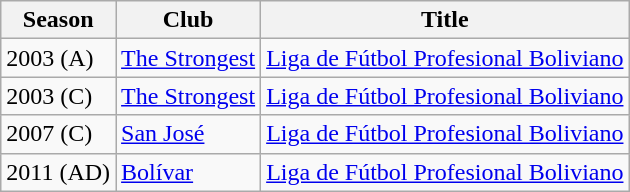<table class="wikitable">
<tr>
<th>Season</th>
<th>Club</th>
<th>Title</th>
</tr>
<tr>
<td>2003 (A)</td>
<td><a href='#'>The Strongest</a></td>
<td><a href='#'>Liga de Fútbol Profesional Boliviano</a></td>
</tr>
<tr>
<td>2003 (C)</td>
<td><a href='#'>The Strongest</a></td>
<td><a href='#'>Liga de Fútbol Profesional Boliviano</a></td>
</tr>
<tr>
<td>2007 (C)</td>
<td><a href='#'>San José</a></td>
<td><a href='#'>Liga de Fútbol Profesional Boliviano</a></td>
</tr>
<tr>
<td>2011 (AD)</td>
<td><a href='#'>Bolívar</a></td>
<td><a href='#'>Liga de Fútbol Profesional Boliviano</a></td>
</tr>
</table>
